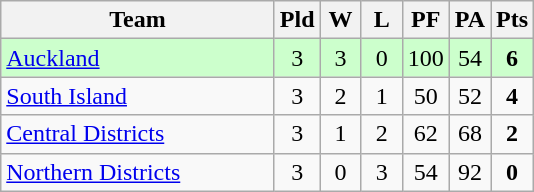<table class="wikitable" style="text-align:center;">
<tr>
<th width=175>Team</th>
<th width=20 abbr="Played">Pld</th>
<th width=20 abbr="Won">W</th>
<th width=20 abbr="Lost">L</th>
<th width=20 abbr="Points for">PF</th>
<th width=20 abbr="Points against">PA</th>
<th width=20 abbr="Points">Pts</th>
</tr>
<tr style="background: #ccffcc;">
<td style="text-align:left;"><a href='#'>Auckland</a></td>
<td>3</td>
<td>3</td>
<td>0</td>
<td>100</td>
<td>54</td>
<td><strong>6</strong></td>
</tr>
<tr>
<td style="text-align:left;"><a href='#'>South Island</a></td>
<td>3</td>
<td>2</td>
<td>1</td>
<td>50</td>
<td>52</td>
<td><strong>4</strong></td>
</tr>
<tr>
<td style="text-align:left;"><a href='#'>Central Districts</a></td>
<td>3</td>
<td>1</td>
<td>2</td>
<td>62</td>
<td>68</td>
<td><strong>2</strong></td>
</tr>
<tr>
<td style="text-align:left;"><a href='#'>Northern Districts</a></td>
<td>3</td>
<td>0</td>
<td>3</td>
<td>54</td>
<td>92</td>
<td><strong>0</strong></td>
</tr>
</table>
